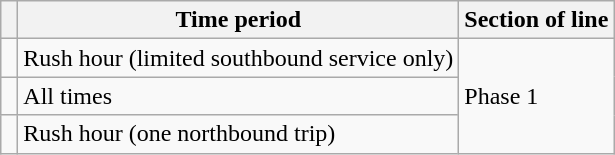<table class="wikitable">
<tr>
<th> </th>
<th>Time period</th>
<th>Section of line</th>
</tr>
<tr>
<td align=center></td>
<td>Rush hour (limited southbound service only)</td>
<td rowspan=3>Phase 1 </td>
</tr>
<tr>
<td align=center></td>
<td>All times</td>
</tr>
<tr>
<td align=center></td>
<td>Rush hour (one northbound trip)<br></td>
</tr>
</table>
